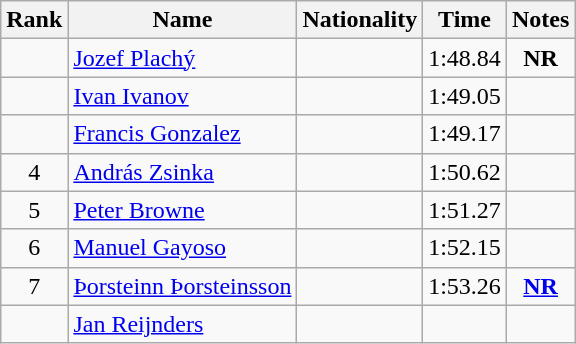<table class="wikitable sortable" style="text-align:center">
<tr>
<th>Rank</th>
<th>Name</th>
<th>Nationality</th>
<th>Time</th>
<th>Notes</th>
</tr>
<tr>
<td></td>
<td align="left"><a href='#'>Jozef Plachý</a></td>
<td align=left></td>
<td>1:48.84</td>
<td><strong>NR</strong></td>
</tr>
<tr>
<td></td>
<td align="left"><a href='#'>Ivan Ivanov</a></td>
<td align=left></td>
<td>1:49.05</td>
<td></td>
</tr>
<tr>
<td></td>
<td align="left"><a href='#'>Francis Gonzalez</a></td>
<td align=left></td>
<td>1:49.17</td>
<td></td>
</tr>
<tr>
<td>4</td>
<td align="left"><a href='#'>András Zsinka</a></td>
<td align=left></td>
<td>1:50.62</td>
<td></td>
</tr>
<tr>
<td>5</td>
<td align="left"><a href='#'>Peter Browne</a></td>
<td align=left></td>
<td>1:51.27</td>
<td></td>
</tr>
<tr>
<td>6</td>
<td align="left"><a href='#'>Manuel Gayoso</a></td>
<td align=left></td>
<td>1:52.15</td>
<td></td>
</tr>
<tr>
<td>7</td>
<td align="left"><a href='#'>Þorsteinn Þorsteinsson</a></td>
<td align=left></td>
<td>1:53.26</td>
<td><strong><a href='#'>NR</a></strong></td>
</tr>
<tr>
<td></td>
<td align="left"><a href='#'>Jan Reijnders</a></td>
<td align=left></td>
<td></td>
<td></td>
</tr>
</table>
